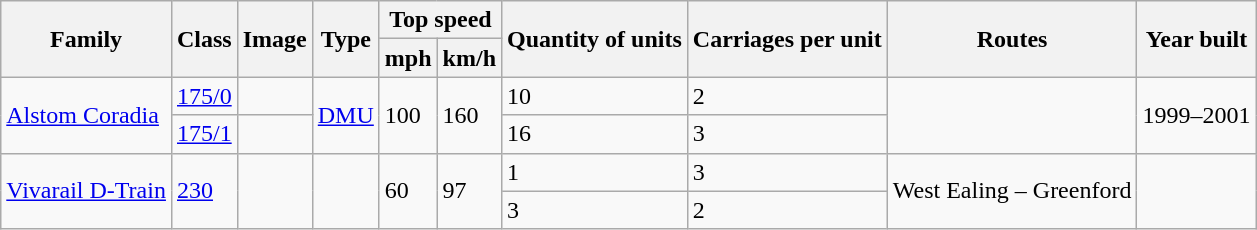<table class="wikitable">
<tr>
<th rowspan="2">Family</th>
<th rowspan="2">Class</th>
<th rowspan="2">Image</th>
<th rowspan="2">Type</th>
<th colspan="2">Top speed</th>
<th rowspan="2">Quantity of units</th>
<th rowspan="2">Carriages per unit</th>
<th rowspan="2">Routes</th>
<th rowspan="2">Year built</th>
</tr>
<tr>
<th>mph</th>
<th>km/h</th>
</tr>
<tr>
<td rowspan="2"><a href='#'>Alstom Coradia</a></td>
<td><a href='#'>175/0</a></td>
<td></td>
<td rowspan="2"><a href='#'>DMU</a></td>
<td rowspan="2">100</td>
<td rowspan="2">160</td>
<td>10</td>
<td>2</td>
<td rowspan="2"></td>
<td rowspan="2">1999–2001</td>
</tr>
<tr>
<td><a href='#'>175/1</a></td>
<td></td>
<td>16</td>
<td>3</td>
</tr>
<tr>
<td rowspan="2"><a href='#'>Vivarail D-Train</a></td>
<td rowspan="2"><a href='#'>230</a></td>
<td rowspan="2"></td>
<td rowspan="2"></td>
<td rowspan="2">60</td>
<td rowspan="2">97</td>
<td>1</td>
<td>3</td>
<td rowspan="2">West Ealing – Greenford</td>
<td rowspan="2"></td>
</tr>
<tr>
<td>3</td>
<td>2</td>
</tr>
</table>
